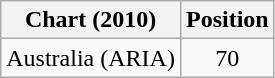<table class="wikitable">
<tr>
<th>Chart (2010)</th>
<th>Position</th>
</tr>
<tr>
<td>Australia (ARIA)</td>
<td align="center">70</td>
</tr>
</table>
